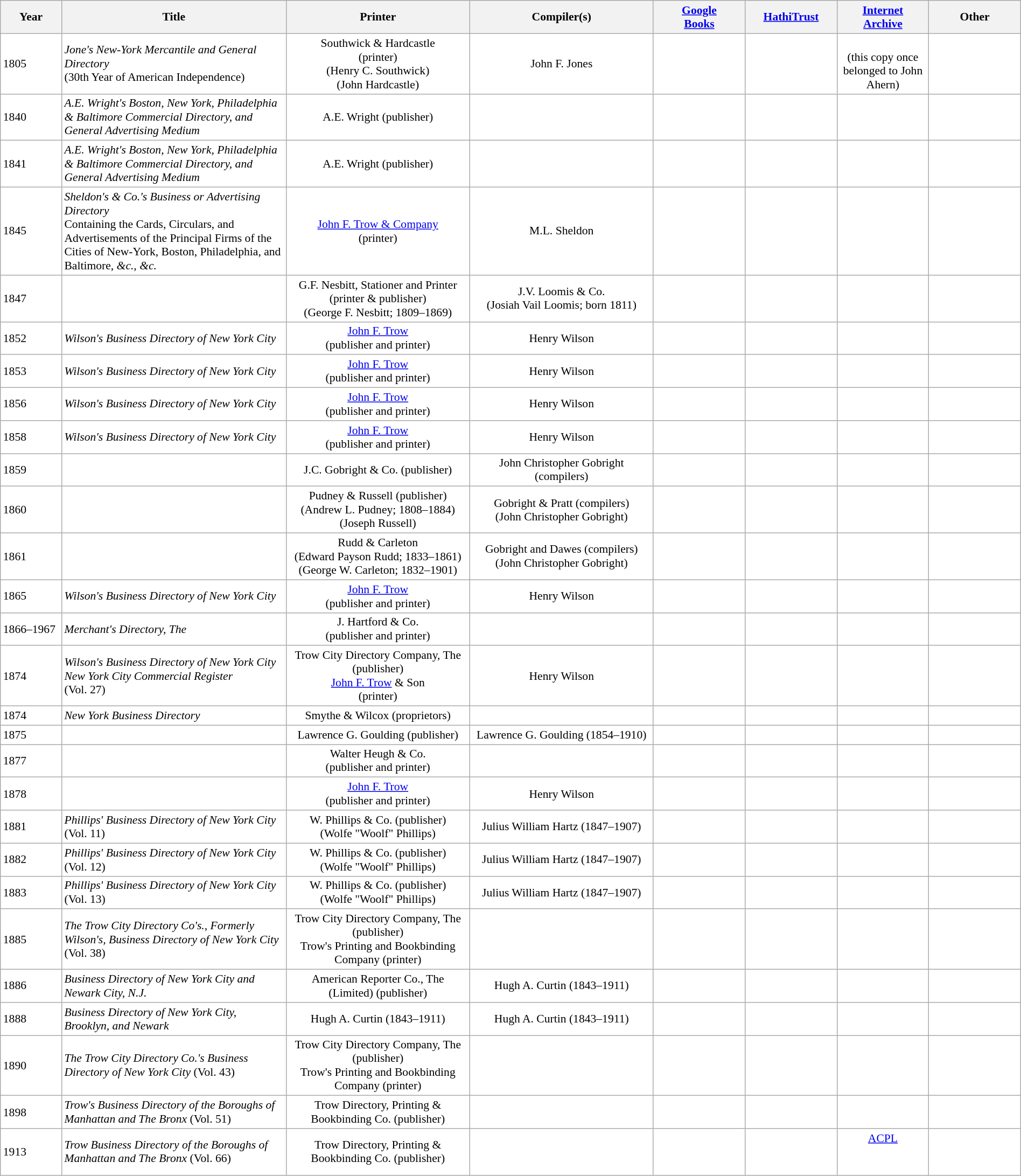<table class="wikitable collapsible sortable" border="0" cellpadding="1" style="color:black; background-color: #FFFFFF; font-size: 90%; width:100%">
<tr>
<th>Year</th>
<th>Title</th>
<th>Printer</th>
<th>Compiler(s)</th>
<th><a href='#'>Google<br>Books</a></th>
<th><a href='#'>HathiTrust</a></th>
<th><a href='#'>Internet<br>Archive</a></th>
<th>Other</th>
</tr>
<tr>
<td width="6%">1805</td>
<td width="22%" data-sort-value="wright"><em>Jone's New-York Mercantile and General Directory</em><br>(30th Year of American Independence)</td>
<td style="text-align:center" width="18%" data-sort-value="southwick">Southwick & Hardcastle<br>(printer)<br>(Henry C. Southwick)<br>(John Hardcastle)</td>
<td style="text-align:center" width="18%" data-sort-value="jones">John F. Jones</td>
<td style="text-align:center" width="9%"></td>
<td style="text-align:center" width="9%"></td>
<td style="text-align:center" width="9%"><br>(this copy once belonged to John Ahern)</td>
<td style="text-align:center" width="9%"></td>
</tr>
<tr>
<td width="6%">1840</td>
<td width="22%" data-sort-value="wright"><em>A.E. Wright's Boston, New York, Philadelphia & Baltimore Commercial Directory, and General Advertising Medium</em></td>
<td style="text-align:center" width="18%" data-sort-value="wright">A.E. Wright (publisher)</td>
<td style="text-align:center" width="18%"></td>
<td style="text-align:center" width="9%"></td>
<td style="text-align:center" width="9%"></td>
<td style="text-align:center" width="9%"></td>
<td style="text-align:center" width="9%"></td>
</tr>
<tr>
<td width="6%">1841</td>
<td width="22%" data-sort-value="wright"><em>A.E. Wright's Boston, New York, Philadelphia & Baltimore Commercial Directory, and General Advertising Medium</em></td>
<td style="text-align:center" width="18%" data-sort-value="wright">A.E. Wright (publisher)</td>
<td style="text-align:center" width="18%"></td>
<td style="text-align:center" width="9%"></td>
<td style="text-align:center" width="9%"></td>
<td style="text-align:center" width="9%"></td>
<td style="text-align:center" width="9%"></td>
</tr>
<tr>
<td width="6%">1845</td>
<td width="22%"><em>Sheldon's & Co.'s Business or Advertising Directory</em><div>Containing the Cards, Circulars, and Advertisements of the Principal Firms of the Cities of New-York, Boston, Philadelphia, and Baltimore, <em>&c., &c.</em></div></td>
<td style="text-align:center" width="18%" data-sort-value="trow"><a href='#'>John F. Trow & Company</a><br>(printer)</td>
<td style="text-align:center" width="18%" data-sort-value="sheldon">M.L. Sheldon</td>
<td style="text-align:center" width="9%"></td>
<td style="text-align:center" width="9%"></td>
<td style="text-align:center" width="9%"></td>
<td style="text-align:center" width="9%"></td>
</tr>
<tr>
<td width="6%">1847</td>
<td width="22%" data-sort-value="unitedstatesstat"></td>
<td style="text-align:center" width="18%" data-sort-value="trow">G.F. Nesbitt, Stationer and Printer<br>(printer & publisher)<br>(George F. Nesbitt; 1809–1869)</td>
<td style="text-align:center" width="18%" data-sort-value="loomis">J.V. Loomis & Co.<br>(Josiah Vail Loomis; born 1811)</td>
<td style="text-align:center" width="9%"></td>
<td style="text-align:center" width="9%"></td>
<td style="text-align:center" width="9%"></td>
<td style="text-align:center" width="9%"></td>
</tr>
<tr>
<td width="6%">1852</td>
<td width="22%"><em>Wilson's Business Directory of New York City</em></td>
<td style="text-align:center" width="18%" data-sort-value="trow"><a href='#'>John F. Trow</a><br>(publisher and printer)</td>
<td style="text-align:center" width="18%" data-sort-value="wilson">Henry Wilson</td>
<td style="text-align:center" width="9%"></td>
<td style="text-align:center" width="9%"></td>
<td style="text-align:center" width="9%"></td>
<td style="text-align:center" width="9%"></td>
</tr>
<tr>
<td width="6%">1853</td>
<td width="22%"><em>Wilson's Business Directory of New York City</em></td>
<td style="text-align:center" width="18%" data-sort-value="trow"><a href='#'>John F. Trow</a><br>(publisher and printer)</td>
<td style="text-align:center" width="18%" data-sort-value="wilson">Henry Wilson</td>
<td style="text-align:center" width="9%"></td>
<td style="text-align:center" width="9%"></td>
<td style="text-align:center" width="9%"></td>
<td style="text-align:center" width="9%"></td>
</tr>
<tr>
<td width="6%">1856</td>
<td width="22%"><em>Wilson's Business Directory of New York City</em></td>
<td style="text-align:center" width="18%" data-sort-value="trow"><a href='#'>John F. Trow</a><br>(publisher and printer)</td>
<td style="text-align:center" width="18%" data-sort-value="wilson">Henry Wilson</td>
<td style="text-align:center" width="9%"></td>
<td style="text-align:center" width="9%"></td>
<td style="text-align:center" width="9%"></td>
<td style="text-align:center" width="9%"></td>
</tr>
<tr>
<td width="6%">1858</td>
<td width="22%"><em>Wilson's Business Directory of New York City</em></td>
<td style="text-align:center" width="18%" data-sort-value="trow"><a href='#'>John F. Trow</a><br>(publisher and printer)</td>
<td style="text-align:center" width="18%" data-sort-value="wilson">Henry Wilson</td>
<td style="text-align:center" width="9%"></td>
<td style="text-align:center" width="9%"></td>
<td style="text-align:center" width="9%"></td>
<td style="text-align:center" width="9%"></td>
</tr>
<tr>
<td width="6%">1859</td>
<td width="22%" data-sort-value="new york sketch book 1859"></td>
<td style="text-align:center" width="18%" data-sort-value="gobright 1859">J.C. Gobright & Co. (publisher)</td>
<td style="text-align:center" width="18%" data-sort-value="gobright 1859">John Christopher Gobright (compilers)</td>
<td style="text-align:center" width="9%"></td>
<td style="text-align:center" width="9%"></td>
<td style="text-align:center" width="9%"></td>
<td style="text-align:center" width="9%"></td>
</tr>
<tr>
<td width="6%">1860</td>
<td width="22%"></td>
<td style="text-align:center" width="18%" data-sort-value="pudney 1860">Pudney & Russell (publisher)<br>(Andrew L. Pudney; 1808–1884)<br>(Joseph Russell)</td>
<td style="text-align:center" width="18%" data-sort-value="gobright 1860">Gobright & Pratt (compilers)<br>(John Christopher Gobright)</td>
<td style="text-align:center" width="9%" data-sort-value="google books 1860"></td>
<td style="text-align:center" width="9%"></td>
<td style="text-align:center" width="9%"></td>
<td style="text-align:center" width="9%"></td>
</tr>
<tr>
<td width="6%">1861</td>
<td width="22%"></td>
<td style="text-align:center" width="18%" data-sort-value="rudd 1861">Rudd & Carleton<br>(Edward Payson Rudd; 1833–1861)<br>(George W. Carleton; 1832–1901)</td>
<td style="text-align:center" width="18%" data-sort-value="gobright 1861">Gobright and Dawes (compilers)<br>(John Christopher Gobright)</td>
<td style="text-align:center" width="9%"></td>
<td style="text-align:center" width="9%"></td>
<td style="text-align:center" width="9%"></td>
<td style="text-align:center" width="9%"></td>
</tr>
<tr>
<td width="6%">1865</td>
<td width="22%"><em>Wilson's Business Directory of New York City</em></td>
<td style="text-align:center" width="18%" data-sort-value="trow"><a href='#'>John F. Trow</a><br>(publisher and printer)</td>
<td style="text-align:center" width="18%" data-sort-value="wilson">Henry Wilson</td>
<td style="text-align:center" width="9%"></td>
<td style="text-align:center" width="9%"></td>
<td style="text-align:center" width="9%"></td>
<td style="text-align:center" width="9%"></td>
</tr>
<tr>
<td width="6%">1866–1967</td>
<td width="22%"><em>Merchant's Directory, The</em></td>
<td style="text-align:center" width="18%" data-sort-value="hartford">J. Hartford & Co.<br>(publisher and printer)</td>
<td style="text-align:center" width="18%"></td>
<td style="text-align:center" width="9%"></td>
<td style="text-align:center" width="9%"></td>
<td style="text-align:center" width="9%"></td>
<td style="text-align:center" width="9%"></td>
</tr>
<tr>
<td width="6%">1874</td>
<td width="22%"><em>Wilson's Business Directory of New York City</em><br><em>New York City Commercial Register</em><br>(Vol. 27)</td>
<td style="text-align:center" width="18%" data-sort-value="trow">Trow City Directory Company, The (publisher)<br><a href='#'>John F. Trow</a> & Son<br>(printer)</td>
<td style="text-align:center" width="18%" data-sort-value="wilson">Henry Wilson</td>
<td style="text-align:center" width="9%"></td>
<td style="text-align:center" width="9%"></td>
<td style="text-align:center" width="9%"></td>
<td style="text-align:center" width="9%"></td>
</tr>
<tr>
<td width="6%">1874</td>
<td width="22%"><em>New York Business Directory</em></td>
<td style="text-align:center" width="18%" data-sort-value="smythe">Smythe & Wilcox (proprietors)</td>
<td style="text-align:center" width="18%"></td>
<td style="text-align:center" width="9%"></td>
<td style="text-align:center" width="9%"></td>
<td style="text-align:center" width="9%"></td>
<td style="text-align:center" width="9%"></td>
</tr>
<tr>
<td width="6%">1875</td>
<td width="22%" data-sort-value="goulding 1875"></td>
<td style="text-align:center" width="18%" data-sort-value="goulding 1875">Lawrence G. Goulding (publisher)</td>
<td style="text-align:center" width="18%" data-sort-value="goulding 1875">Lawrence G. Goulding (1854–1910)</td>
<td style="text-align:center" width="9%"></td>
<td style="text-align:center" width="9%"></td>
<td style="text-align:center" width="9%" data-sort-value="internet archive 1875"><br></td>
<td style="text-align:center" width="9%"></td>
</tr>
<tr>
<td width="6%">1877</td>
<td width="22%" data-sort-value="rands 1877"></td>
<td style="text-align:center" width="18%" data-sort-value="heugh 1877">Walter Heugh & Co.<br>(publisher and printer)</td>
<td style="text-align:center" width="18%"></td>
<td style="text-align:center" width="9%"></td>
<td style="text-align:center" width="9%" data-sort-value="hathitrust 1877"></td>
<td style="text-align:center" width="9%"></td>
<td style="text-align:center" width="9%"></td>
</tr>
<tr>
<td width="6%">1878</td>
<td width="22%" data-sort-value="wilson 1878"></td>
<td style="text-align:center" width="18%" data-sort-value="trow"><a href='#'>John F. Trow</a><br>(publisher and printer)</td>
<td style="text-align:center" width="18%" data-sort-value="wilson">Henry Wilson</td>
<td style="text-align:center" width="9%"></td>
<td style="text-align:center" width="9%"></td>
<td style="text-align:center" width="9%"></td>
<td style="text-align:center" width="9%"></td>
</tr>
<tr>
<td width="6%">1881</td>
<td width="22%"><em>Phillips' Business Directory of New York City</em> (Vol. 11)</td>
<td style="text-align:center" width="18%" data-sort-value="phillips">W. Phillips & Co. (publisher)<br>(Wolfe "Woolf" Phillips)</td>
<td style="text-align:center" width="18%" data-sort-value="hartz">Julius William Hartz (1847–1907)</td>
<td style="text-align:center" width="9%"></td>
<td style="text-align:center" width="9%"></td>
<td style="text-align:center" width="9%"></td>
<td style="text-align:center" width="9%"></td>
</tr>
<tr>
<td width="6%">1882</td>
<td width="22%"><em>Phillips' Business Directory of New York City</em> (Vol. 12)</td>
<td style="text-align:center" width="18%" data-sort-value="phillips">W. Phillips & Co. (publisher)<br>(Wolfe "Woolf" Phillips)</td>
<td style="text-align:center" width="18%" data-sort-value="hartz">Julius William Hartz (1847–1907)</td>
<td style="text-align:center" width="9%"></td>
<td style="text-align:center" width="9%"></td>
<td style="text-align:center" width="9%"></td>
<td style="text-align:center" width="9%"></td>
</tr>
<tr>
<td width="6%">1883</td>
<td width="22%"><em>Phillips' Business Directory of New York City</em> (Vol. 13)</td>
<td style="text-align:center" width="18%" data-sort-value="phillips">W. Phillips & Co. (publisher)<br>(Wolfe "Woolf" Phillips)</td>
<td style="text-align:center" width="18%" data-sort-value="hartz">Julius William Hartz (1847–1907)</td>
<td style="text-align:center" width="9%"></td>
<td style="text-align:center" width="9%"></td>
<td style="text-align:center" width="9%"></td>
<td style="text-align:center" width="9%"></td>
</tr>
<tr>
<td width="6%">1885</td>
<td width="22%" data-sort-value="trow 1885"><em>The Trow City Directory Co's., Formerly Wilson's, Business Directory of New York City</em> (Vol. 38)</td>
<td style="text-align:center" width="18%" data-sort-value="trow 1885">Trow City Directory Company, The (publisher)<br>Trow's Printing and Bookbinding Company (printer)</td>
<td style="text-align:center" width="18%"></td>
<td style="text-align:center" width="9%"></td>
<td style="text-align:center" width="9%"></td>
<td style="text-align:center" width="9%"></td>
<td style="text-align:center" width="9%"></td>
</tr>
<tr>
<td width="6%">1886</td>
<td width="22%"><em>Business Directory of New York City and Newark City, N.J.</em></td>
<td style="text-align:center" width="18%" data-sort-value="american reporter">American Reporter Co., The (Limited) (publisher)</td>
<td style="text-align:center" width="18%" data-sort-value="curtin">Hugh A. Curtin (1843–1911)</td>
<td style="text-align:center" width="9%"></td>
<td style="text-align:center" width="9%"></td>
<td style="text-align:center" width="9%"></td>
<td style="text-align:center" width="9%"></td>
</tr>
<tr>
<td width="6%">1888</td>
<td width="22%"><em>Business Directory of New York City, Brooklyn, and Newark</em></td>
<td style="text-align:center" width="18%" data-sort-value="curtin">Hugh A. Curtin (1843–1911)</td>
<td style="text-align:center" width="18%" data-sort-value="curtin">Hugh A. Curtin (1843–1911)</td>
<td style="text-align:center" width="9%"></td>
<td style="text-align:center" width="9%"></td>
<td style="text-align:center" width="9%"></td>
<td style="text-align:center" width="9%"></td>
</tr>
<tr>
<td width="6%">1890</td>
<td width="22%" data-sort-value="trow 1890"><em>The Trow City Directory Co.'s Business Directory of New York City</em> (Vol. 43)</td>
<td style="text-align:center" width="18%" data-sort-value="trow 1890">Trow City Directory Company, The (publisher)<br>Trow's Printing and Bookbinding Company (printer)</td>
<td style="text-align:center" width="18%"></td>
<td style="text-align:center" width="9%"></td>
<td style="text-align:center" width="9%"></td>
<td style="text-align:center" width="9%"></td>
<td style="text-align:center" width="9%"></td>
</tr>
<tr>
<td width="6%">1898</td>
<td width="22%"><em>Trow's Business Directory of the Boroughs of Manhattan and The Bronx</em> (Vol. 51)</td>
<td style="text-align:center" width="18%" data-sort-value="trow 1898">Trow Directory, Printing & Bookbinding Co. (publisher)</td>
<td style="text-align:center" width="18%"></td>
<td style="text-align:center" width="9%"></td>
<td style="text-align:center" width="9%"></td>
<td style="text-align:center" width="9%"></td>
<td style="text-align:center" width="9%"></td>
</tr>
<tr>
<td width="6%">1913</td>
<td width="22%"><em>Trow Business Directory of the Boroughs of Manhattan and The Bronx</em> (Vol. 66)</td>
<td style="text-align:center" width="18%" data-sort-value="trow 1913">Trow Directory, Printing & Bookbinding Co. (publisher)</td>
<td style="text-align:center" width="18%"></td>
<td style="text-align:center" width="9%"></td>
<td style="text-align:center" width="9%"></td>
<td style="text-align:center" width="9%"><a href='#'>ACPL</a><br><br><br></td>
<td style="text-align:center" width="9%"></td>
</tr>
</table>
